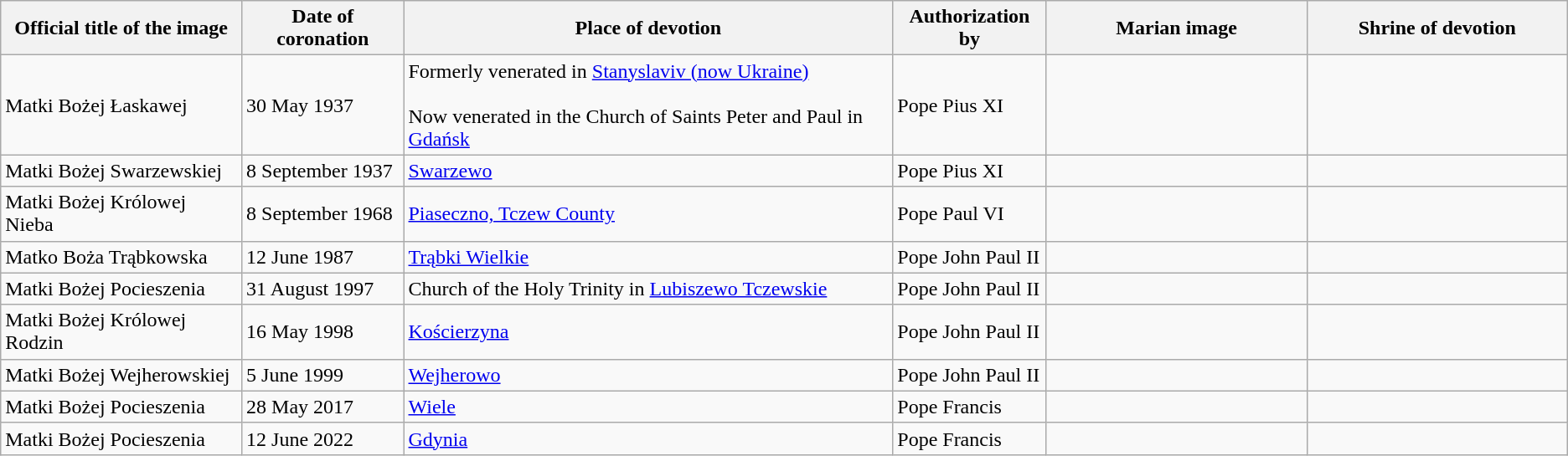<table class="wikitable sortable">
<tr>
<th>Official title of the image</th>
<th data-sort-type="date">Date of coronation</th>
<th>Place of devotion</th>
<th>Authorization by</th>
<th width=200px class=unsortable>Marian image</th>
<th width=200px class=unsortable>Shrine of devotion</th>
</tr>
<tr>
<td>Matki Bożej Łaskawej</td>
<td>30 May 1937</td>
<td>Formerly venerated in <a href='#'>Stanyslaviv (now Ukraine)</a><br><br>Now venerated in the Church of Saints Peter and Paul in <a href='#'>Gdańsk</a></td>
<td>Pope Pius XI</td>
<td></td>
<td></td>
</tr>
<tr>
<td>Matki Bożej Swarzewskiej</td>
<td>8 September 1937</td>
<td><a href='#'>Swarzewo</a></td>
<td>Pope Pius XI</td>
<td></td>
<td></td>
</tr>
<tr>
<td>Matki Bożej Królowej Nieba</td>
<td>8 September 1968</td>
<td><a href='#'>Piaseczno, Tczew County</a></td>
<td>Pope Paul VI</td>
<td></td>
<td></td>
</tr>
<tr>
<td>Matko Boża Trąbkowska</td>
<td>12 June 1987</td>
<td><a href='#'>Trąbki Wielkie</a></td>
<td>Pope John Paul II</td>
<td></td>
<td></td>
</tr>
<tr>
<td>Matki Bożej Pocieszenia</td>
<td>31 August 1997</td>
<td>Church of the Holy Trinity in <a href='#'>Lubiszewo Tczewskie</a></td>
<td>Pope John Paul II</td>
<td></td>
<td></td>
</tr>
<tr>
<td>Matki Bożej Królowej Rodzin</td>
<td>16 May 1998</td>
<td><a href='#'>Kościerzyna</a></td>
<td>Pope John Paul II</td>
<td></td>
<td></td>
</tr>
<tr>
<td>Matki Bożej Wejherowskiej</td>
<td>5 June 1999</td>
<td><a href='#'>Wejherowo</a></td>
<td>Pope John Paul II</td>
<td></td>
<td></td>
</tr>
<tr>
<td>Matki Bożej Pocieszenia</td>
<td>28 May 2017</td>
<td><a href='#'>Wiele</a></td>
<td>Pope Francis</td>
<td></td>
<td></td>
</tr>
<tr>
<td>Matki Bożej Pocieszenia</td>
<td>12 June 2022</td>
<td><a href='#'>Gdynia</a></td>
<td>Pope Francis</td>
<td></td>
<td></td>
</tr>
</table>
